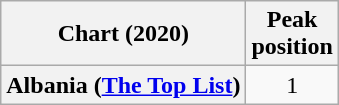<table class="wikitable sortable plainrowheaders" style="text-align:center">
<tr>
<th scope="col">Chart (2020)</th>
<th scope="col">Peak<br>position</th>
</tr>
<tr>
<th scope="row">Albania (<a href='#'>The Top List</a>)</th>
<td>1</td>
</tr>
</table>
